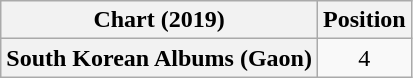<table class="wikitable plainrowheaders" style="text-align:center">
<tr>
<th scope="col">Chart (2019)</th>
<th scope="col">Position</th>
</tr>
<tr>
<th scope="row">South Korean Albums (Gaon)</th>
<td>4</td>
</tr>
</table>
